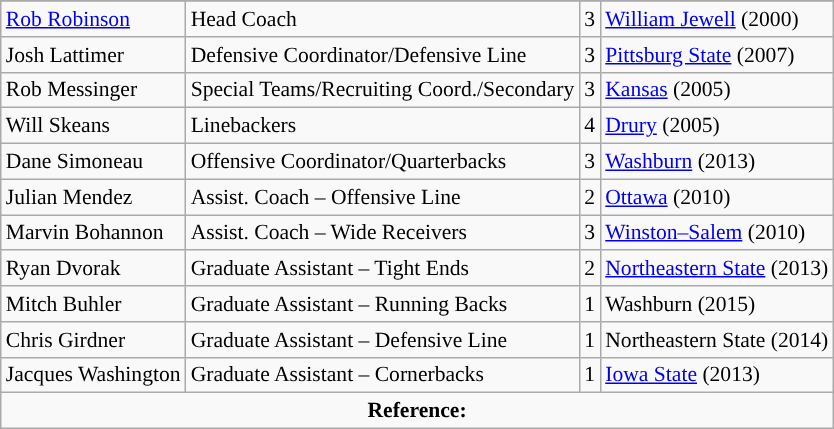<table class="wikitable" border="1" style="font-size:90%;">
<tr>
</tr>
<tr>
<td><a href='#'>Rob Robinson</a></td>
<td>Head Coach</td>
<td align=center>3</td>
<td><a href='#'>William Jewell</a> (2000)</td>
</tr>
<tr>
<td>Josh Lattimer</td>
<td>Defensive Coordinator/Defensive Line</td>
<td align=center>3</td>
<td><a href='#'>Pittsburg State</a> (2007)</td>
</tr>
<tr>
<td>Rob Messinger</td>
<td>Special Teams/Recruiting Coord./Secondary</td>
<td align=center>3</td>
<td><a href='#'>Kansas</a> (2005)</td>
</tr>
<tr>
<td>Will Skeans</td>
<td>Linebackers</td>
<td align=center>4</td>
<td><a href='#'>Drury</a> (2005)</td>
</tr>
<tr>
<td>Dane Simoneau</td>
<td>Offensive Coordinator/Quarterbacks</td>
<td align=center>3</td>
<td><a href='#'>Washburn</a> (2013)</td>
</tr>
<tr>
<td>Julian Mendez</td>
<td>Assist. Coach – Offensive Line</td>
<td align=center>2</td>
<td><a href='#'>Ottawa</a> (2010)</td>
</tr>
<tr>
<td>Marvin Bohannon</td>
<td>Assist. Coach – Wide Receivers</td>
<td align=center>3</td>
<td><a href='#'>Winston–Salem</a> (2010)</td>
</tr>
<tr>
<td>Ryan Dvorak</td>
<td>Graduate Assistant – Tight Ends</td>
<td align=center>2</td>
<td><a href='#'>Northeastern State</a> (2013)</td>
</tr>
<tr>
<td>Mitch Buhler</td>
<td>Graduate Assistant – Running Backs</td>
<td align=center>1</td>
<td>Washburn (2015)</td>
</tr>
<tr>
<td>Chris Girdner</td>
<td>Graduate Assistant – Defensive Line</td>
<td align=center>1</td>
<td>Northeastern State (2014)</td>
</tr>
<tr>
<td>Jacques Washington</td>
<td>Graduate Assistant – Cornerbacks</td>
<td align=center>1</td>
<td><a href='#'>Iowa State</a> (2013)</td>
</tr>
<tr align="center">
<td colspan=4><strong>Reference:</strong></td>
</tr>
</table>
